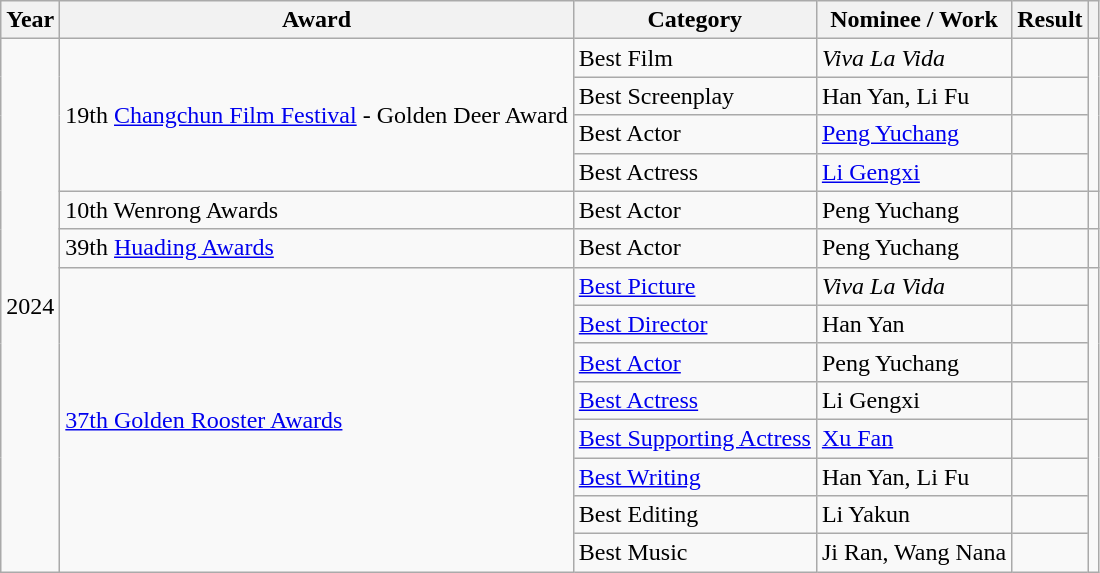<table class="wikitable sortable">
<tr>
<th>Year</th>
<th>Award</th>
<th>Category</th>
<th>Nominee / Work</th>
<th>Result</th>
<th scope="col" class="unsortable"></th>
</tr>
<tr>
<td rowspan="14">2024</td>
<td rowspan="4">19th <a href='#'>Changchun Film Festival</a> - Golden Deer Award</td>
<td>Best Film</td>
<td><em>Viva La Vida</em></td>
<td></td>
<td rowspan="4" style="text-align:center;"></td>
</tr>
<tr>
<td>Best Screenplay</td>
<td>Han Yan, Li Fu</td>
<td></td>
</tr>
<tr>
<td>Best Actor</td>
<td><a href='#'>Peng Yuchang</a></td>
<td></td>
</tr>
<tr>
<td>Best Actress</td>
<td><a href='#'>Li Gengxi</a></td>
<td></td>
</tr>
<tr>
<td>10th Wenrong Awards</td>
<td>Best Actor</td>
<td>Peng Yuchang</td>
<td></td>
<td style="text-align:center;"></td>
</tr>
<tr>
<td>39th <a href='#'>Huading Awards</a></td>
<td>Best Actor</td>
<td>Peng Yuchang</td>
<td></td>
<td style="text-align:center;"></td>
</tr>
<tr>
<td rowspan="8"><a href='#'>37th Golden Rooster Awards</a></td>
<td><a href='#'>Best Picture</a></td>
<td><em>Viva La Vida</em></td>
<td></td>
<td rowspan="8" style="text-align:center;"></td>
</tr>
<tr>
<td><a href='#'>Best Director</a></td>
<td>Han Yan</td>
<td></td>
</tr>
<tr>
<td><a href='#'>Best Actor</a></td>
<td>Peng Yuchang</td>
<td></td>
</tr>
<tr>
<td><a href='#'>Best Actress</a></td>
<td>Li Gengxi</td>
<td></td>
</tr>
<tr>
<td><a href='#'>Best Supporting Actress</a></td>
<td><a href='#'>Xu Fan</a></td>
<td></td>
</tr>
<tr>
<td><a href='#'>Best Writing</a></td>
<td>Han Yan, Li Fu</td>
<td></td>
</tr>
<tr>
<td>Best Editing</td>
<td>Li Yakun</td>
<td></td>
</tr>
<tr>
<td>Best Music</td>
<td>Ji Ran, Wang Nana</td>
<td></td>
</tr>
</table>
